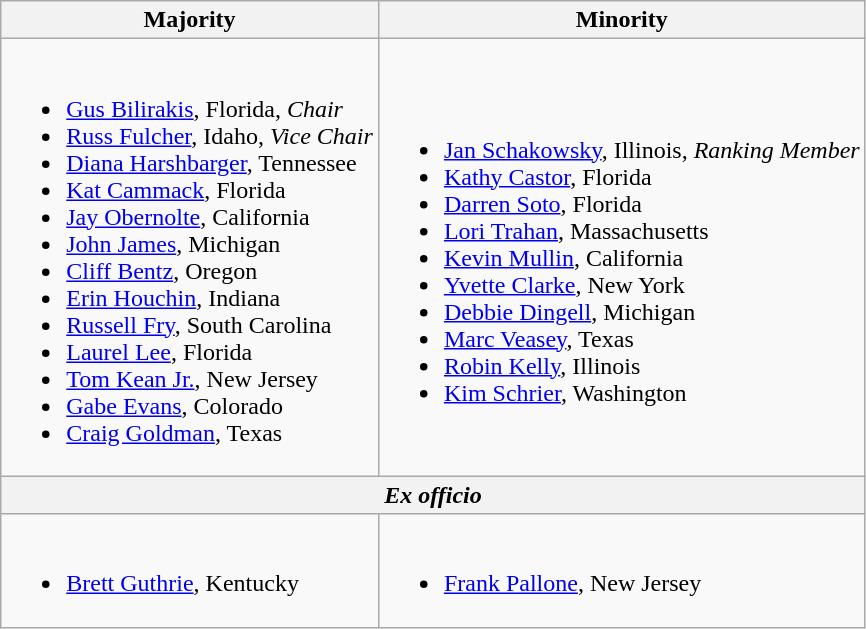<table class=wikitable>
<tr>
<th>Majority</th>
<th>Minority</th>
</tr>
<tr>
<td><br><ul><li><a href='#'>Gus Bilirakis</a>, Florida, <em>Chair</em></li><li><a href='#'>Russ Fulcher</a>, Idaho, <em>Vice Chair</em></li><li><a href='#'>Diana Harshbarger</a>, Tennessee</li><li><a href='#'>Kat Cammack</a>, Florida</li><li><a href='#'>Jay Obernolte</a>, California</li><li><a href='#'>John James</a>, Michigan</li><li><a href='#'>Cliff Bentz</a>, Oregon</li><li><a href='#'>Erin Houchin</a>, Indiana</li><li><a href='#'>Russell Fry</a>, South Carolina</li><li><a href='#'>Laurel Lee</a>, Florida</li><li><a href='#'>Tom Kean Jr.</a>, New Jersey</li><li><a href='#'>Gabe Evans</a>, Colorado</li><li><a href='#'>Craig Goldman</a>, Texas</li></ul></td>
<td><br><ul><li><a href='#'>Jan Schakowsky</a>, Illinois, <em>Ranking Member</em></li><li><a href='#'>Kathy Castor</a>, Florida</li><li><a href='#'>Darren Soto</a>, Florida</li><li><a href='#'>Lori Trahan</a>, Massachusetts</li><li><a href='#'>Kevin Mullin</a>, California</li><li><a href='#'>Yvette Clarke</a>, New York</li><li><a href='#'>Debbie Dingell</a>, Michigan</li><li><a href='#'>Marc Veasey</a>, Texas</li><li><a href='#'>Robin Kelly</a>, Illinois</li><li><a href='#'>Kim Schrier</a>, Washington</li></ul></td>
</tr>
<tr>
<th colspan=2><em>Ex officio</em></th>
</tr>
<tr>
<td><br><ul><li><a href='#'>Brett Guthrie</a>, Kentucky</li></ul></td>
<td><br><ul><li><a href='#'>Frank Pallone</a>, New Jersey</li></ul></td>
</tr>
</table>
